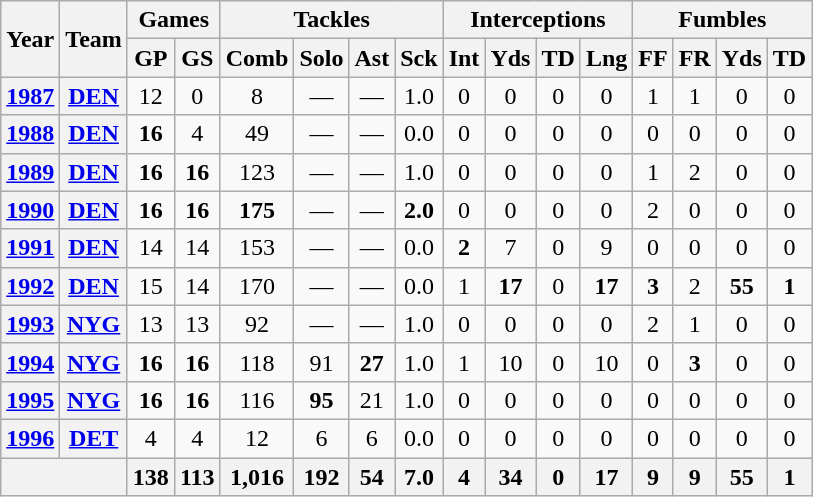<table class="wikitable" style="text-align:center">
<tr>
<th rowspan="2">Year</th>
<th rowspan="2">Team</th>
<th colspan="2">Games</th>
<th colspan="4">Tackles</th>
<th colspan="4">Interceptions</th>
<th colspan="4">Fumbles</th>
</tr>
<tr>
<th>GP</th>
<th>GS</th>
<th>Comb</th>
<th>Solo</th>
<th>Ast</th>
<th>Sck</th>
<th>Int</th>
<th>Yds</th>
<th>TD</th>
<th>Lng</th>
<th>FF</th>
<th>FR</th>
<th>Yds</th>
<th>TD</th>
</tr>
<tr>
<th><a href='#'>1987</a></th>
<th><a href='#'>DEN</a></th>
<td>12</td>
<td>0</td>
<td>8</td>
<td>—</td>
<td>—</td>
<td>1.0</td>
<td>0</td>
<td>0</td>
<td>0</td>
<td>0</td>
<td>1</td>
<td>1</td>
<td>0</td>
<td>0</td>
</tr>
<tr>
<th><a href='#'>1988</a></th>
<th><a href='#'>DEN</a></th>
<td><strong>16</strong></td>
<td>4</td>
<td>49</td>
<td>—</td>
<td>—</td>
<td>0.0</td>
<td>0</td>
<td>0</td>
<td>0</td>
<td>0</td>
<td>0</td>
<td>0</td>
<td>0</td>
<td>0</td>
</tr>
<tr>
<th><a href='#'>1989</a></th>
<th><a href='#'>DEN</a></th>
<td><strong>16</strong></td>
<td><strong>16</strong></td>
<td>123</td>
<td>—</td>
<td>—</td>
<td>1.0</td>
<td>0</td>
<td>0</td>
<td>0</td>
<td>0</td>
<td>1</td>
<td>2</td>
<td>0</td>
<td>0</td>
</tr>
<tr>
<th><a href='#'>1990</a></th>
<th><a href='#'>DEN</a></th>
<td><strong>16</strong></td>
<td><strong>16</strong></td>
<td><strong>175</strong></td>
<td>—</td>
<td>—</td>
<td><strong>2.0</strong></td>
<td>0</td>
<td>0</td>
<td>0</td>
<td>0</td>
<td>2</td>
<td>0</td>
<td>0</td>
<td>0</td>
</tr>
<tr>
<th><a href='#'>1991</a></th>
<th><a href='#'>DEN</a></th>
<td>14</td>
<td>14</td>
<td>153</td>
<td>—</td>
<td>—</td>
<td>0.0</td>
<td><strong>2</strong></td>
<td>7</td>
<td>0</td>
<td>9</td>
<td>0</td>
<td>0</td>
<td>0</td>
<td>0</td>
</tr>
<tr>
<th><a href='#'>1992</a></th>
<th><a href='#'>DEN</a></th>
<td>15</td>
<td>14</td>
<td>170</td>
<td>—</td>
<td>—</td>
<td>0.0</td>
<td>1</td>
<td><strong>17</strong></td>
<td>0</td>
<td><strong>17</strong></td>
<td><strong>3</strong></td>
<td>2</td>
<td><strong>55</strong></td>
<td><strong>1</strong></td>
</tr>
<tr>
<th><a href='#'>1993</a></th>
<th><a href='#'>NYG</a></th>
<td>13</td>
<td>13</td>
<td>92</td>
<td>—</td>
<td>—</td>
<td>1.0</td>
<td>0</td>
<td>0</td>
<td>0</td>
<td>0</td>
<td>2</td>
<td>1</td>
<td>0</td>
<td>0</td>
</tr>
<tr>
<th><a href='#'>1994</a></th>
<th><a href='#'>NYG</a></th>
<td><strong>16</strong></td>
<td><strong>16</strong></td>
<td>118</td>
<td>91</td>
<td><strong>27</strong></td>
<td>1.0</td>
<td>1</td>
<td>10</td>
<td>0</td>
<td>10</td>
<td>0</td>
<td><strong>3</strong></td>
<td>0</td>
<td>0</td>
</tr>
<tr>
<th><a href='#'>1995</a></th>
<th><a href='#'>NYG</a></th>
<td><strong>16</strong></td>
<td><strong>16</strong></td>
<td>116</td>
<td><strong>95</strong></td>
<td>21</td>
<td>1.0</td>
<td>0</td>
<td>0</td>
<td>0</td>
<td>0</td>
<td>0</td>
<td>0</td>
<td>0</td>
<td>0</td>
</tr>
<tr>
<th><a href='#'>1996</a></th>
<th><a href='#'>DET</a></th>
<td>4</td>
<td>4</td>
<td>12</td>
<td>6</td>
<td>6</td>
<td>0.0</td>
<td>0</td>
<td>0</td>
<td>0</td>
<td>0</td>
<td>0</td>
<td>0</td>
<td>0</td>
<td>0</td>
</tr>
<tr>
<th colspan="2"></th>
<th>138</th>
<th>113</th>
<th>1,016</th>
<th>192</th>
<th>54</th>
<th>7.0</th>
<th>4</th>
<th>34</th>
<th>0</th>
<th>17</th>
<th>9</th>
<th>9</th>
<th>55</th>
<th>1</th>
</tr>
</table>
